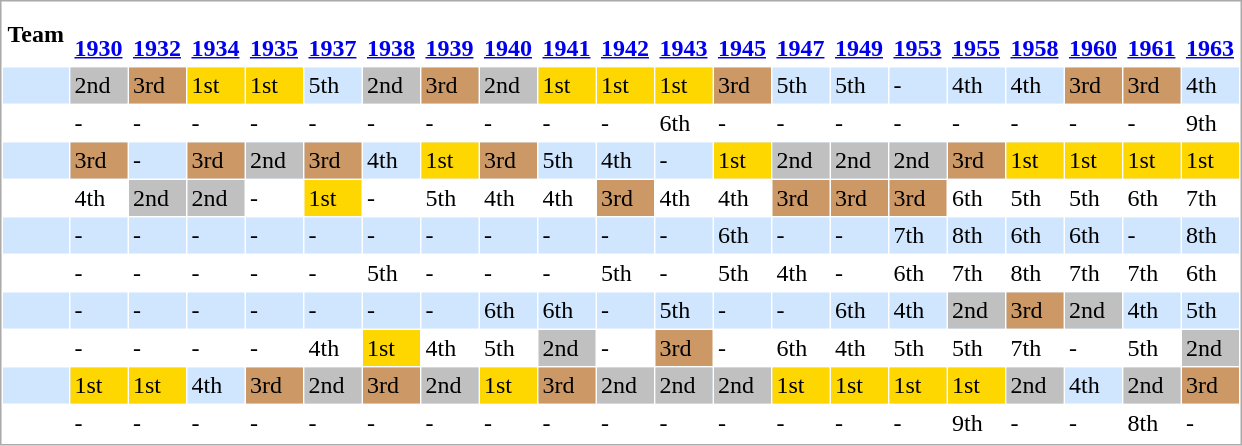<table border="0" cellspacing="1" cellpadding="3" style="border: 1px solid #aaaaaa;">
<tr bgcolor=>
<td><strong>Team</strong></td>
<td><strong><br><a href='#'>1930</a></strong></td>
<td><strong><br><a href='#'>1932</a></strong></td>
<td><strong><br><a href='#'>1934</a></strong></td>
<td><strong><br><a href='#'>1935</a></strong></td>
<td><strong><br><a href='#'>1937</a></strong></td>
<td><strong><br><a href='#'>1938</a></strong></td>
<td><strong><br><a href='#'>1939</a></strong></td>
<td><strong><br><a href='#'>1940</a></strong></td>
<td><strong><br><a href='#'>1941</a></strong></td>
<td><strong><br><a href='#'>1942</a></strong></td>
<td><strong><br><a href='#'>1943</a></strong></td>
<td><strong><br><a href='#'>1945</a></strong></td>
<td><strong><br><a href='#'>1947</a></strong></td>
<td><strong><br><a href='#'>1949</a></strong></td>
<td><strong><br><a href='#'>1953</a></strong></td>
<td><strong><br><a href='#'>1955</a></strong></td>
<td><strong><br><a href='#'>1958</a></strong></td>
<td><strong><br><a href='#'>1960</a></strong></td>
<td><strong><br><a href='#'>1961</a></strong></td>
<td><strong><br><a href='#'>1963</a></strong></td>
</tr>
<tr bgcolor=#D0E6FF>
<td></td>
<td bgcolor=silver>2nd</td>
<td bgcolor=#cc9966>3rd</td>
<td bgcolor=gold>1st</td>
<td bgcolor=gold>1st</td>
<td>5th</td>
<td bgcolor=silver>2nd</td>
<td bgcolor=#cc9966>3rd</td>
<td bgcolor=silver>2nd</td>
<td bgcolor=gold>1st</td>
<td bgcolor=gold>1st</td>
<td bgcolor=gold>1st</td>
<td bgcolor=#cc9966>3rd</td>
<td>5th</td>
<td>5th</td>
<td>-</td>
<td>4th</td>
<td>4th</td>
<td bgcolor=#cc9966>3rd</td>
<td bgcolor=#cc9966>3rd</td>
<td>4th</td>
</tr>
<tr bgcolor=#FFFFFF>
<td></td>
<td>-</td>
<td>-</td>
<td>-</td>
<td>-</td>
<td>-</td>
<td>-</td>
<td>-</td>
<td>-</td>
<td>-</td>
<td>-</td>
<td>6th</td>
<td>-</td>
<td>-</td>
<td>-</td>
<td>-</td>
<td>-</td>
<td>-</td>
<td>-</td>
<td>-</td>
<td>9th</td>
</tr>
<tr bgcolor=#D0E6FF>
<td></td>
<td bgcolor=#cc9966>3rd</td>
<td>-</td>
<td bgcolor=#cc9966>3rd</td>
<td bgcolor=silver>2nd</td>
<td bgcolor=#cc9966>3rd</td>
<td>4th</td>
<td bgcolor=gold>1st</td>
<td bgcolor=#cc9966>3rd</td>
<td>5th</td>
<td>4th</td>
<td>-</td>
<td bgcolor=gold>1st</td>
<td bgcolor=silver>2nd</td>
<td bgcolor=silver>2nd</td>
<td bgcolor=silver>2nd</td>
<td bgcolor=#cc9966>3rd</td>
<td bgcolor=gold>1st</td>
<td bgcolor=gold>1st</td>
<td bgcolor=gold>1st</td>
<td bgcolor=gold>1st</td>
</tr>
<tr bgcolor=#FFFFFF>
<td></td>
<td>4th</td>
<td bgcolor=silver>2nd</td>
<td bgcolor=silver>2nd</td>
<td>-</td>
<td bgcolor=gold>1st</td>
<td>-</td>
<td>5th</td>
<td>4th</td>
<td>4th</td>
<td bgcolor=#cc9966>3rd</td>
<td>4th</td>
<td>4th</td>
<td bgcolor=#cc9966>3rd</td>
<td bgcolor=#cc9966>3rd</td>
<td bgcolor=#cc9966>3rd</td>
<td>6th</td>
<td>5th</td>
<td>5th</td>
<td>6th</td>
<td>7th</td>
</tr>
<tr bgcolor=#D0E6FF>
<td></td>
<td>-</td>
<td>-</td>
<td>-</td>
<td>-</td>
<td>-</td>
<td>-</td>
<td>-</td>
<td>-</td>
<td>-</td>
<td>-</td>
<td>-</td>
<td>6th</td>
<td>-</td>
<td>-</td>
<td>7th</td>
<td>8th</td>
<td>6th</td>
<td>6th</td>
<td>-</td>
<td>8th</td>
</tr>
<tr bgcolor=#FFFFFF>
<td></td>
<td>-</td>
<td>-</td>
<td>-</td>
<td>-</td>
<td>-</td>
<td>5th</td>
<td>-</td>
<td>-</td>
<td>-</td>
<td>5th</td>
<td>-</td>
<td>5th</td>
<td>4th</td>
<td>-</td>
<td>6th</td>
<td>7th</td>
<td>8th</td>
<td>7th</td>
<td>7th</td>
<td>6th</td>
</tr>
<tr bgcolor=#D0E6FF>
<td></td>
<td>-</td>
<td>-</td>
<td>-</td>
<td>-</td>
<td>-</td>
<td>-</td>
<td>-</td>
<td>6th</td>
<td>6th</td>
<td>-</td>
<td>5th</td>
<td>-</td>
<td>-</td>
<td>6th</td>
<td>4th</td>
<td bgcolor=silver>2nd</td>
<td bgcolor=#cc9966>3rd</td>
<td bgcolor=silver>2nd</td>
<td>4th</td>
<td>5th</td>
</tr>
<tr bgcolor=#FFFFFF>
<td></td>
<td>-</td>
<td>-</td>
<td>-</td>
<td>-</td>
<td>4th</td>
<td bgcolor=gold>1st</td>
<td>4th</td>
<td>5th</td>
<td bgcolor=silver>2nd</td>
<td>-</td>
<td bgcolor=#cc9966>3rd</td>
<td>-</td>
<td>6th</td>
<td>4th</td>
<td>5th</td>
<td>5th</td>
<td>7th</td>
<td>-</td>
<td>5th</td>
<td bgcolor=silver>2nd</td>
</tr>
<tr bgcolor=#D0E6FF>
<td></td>
<td bgcolor=gold>1st</td>
<td bgcolor=gold>1st</td>
<td>4th</td>
<td bgcolor=#cc9966>3rd</td>
<td bgcolor=silver>2nd</td>
<td bgcolor=#cc9966>3rd</td>
<td bgcolor=silver>2nd</td>
<td bgcolor=gold>1st</td>
<td bgcolor=#cc9966>3rd</td>
<td bgcolor=silver>2nd</td>
<td bgcolor=silver>2nd</td>
<td bgcolor=silver>2nd</td>
<td bgcolor=gold>1st</td>
<td bgcolor=gold>1st</td>
<td bgcolor=gold>1st</td>
<td bgcolor=gold>1st</td>
<td bgcolor=silver>2nd</td>
<td>4th</td>
<td bgcolor=silver>2nd</td>
<td bgcolor=#cc9966>3rd</td>
</tr>
<tr bgcolor=#FFFFFF>
<td></td>
<td>-</td>
<td>-</td>
<td>-</td>
<td>-</td>
<td>-</td>
<td>-</td>
<td>-</td>
<td>-</td>
<td>-</td>
<td>-</td>
<td>-</td>
<td>-</td>
<td>-</td>
<td>-</td>
<td>-</td>
<td>9th</td>
<td>-</td>
<td>-</td>
<td>8th</td>
<td>-</td>
</tr>
<tr bgcolor=#D0E6FF>
</tr>
</table>
